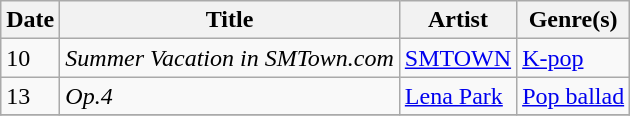<table class="wikitable" style="text-align: left;">
<tr>
<th>Date</th>
<th>Title</th>
<th>Artist</th>
<th>Genre(s)</th>
</tr>
<tr>
<td>10</td>
<td><em>Summer Vacation in SMTown.com</em></td>
<td><a href='#'>SMTOWN</a></td>
<td><a href='#'>K-pop</a></td>
</tr>
<tr>
<td>13</td>
<td><em>Op.4</em></td>
<td><a href='#'>Lena Park</a></td>
<td><a href='#'>Pop ballad</a></td>
</tr>
<tr>
</tr>
</table>
